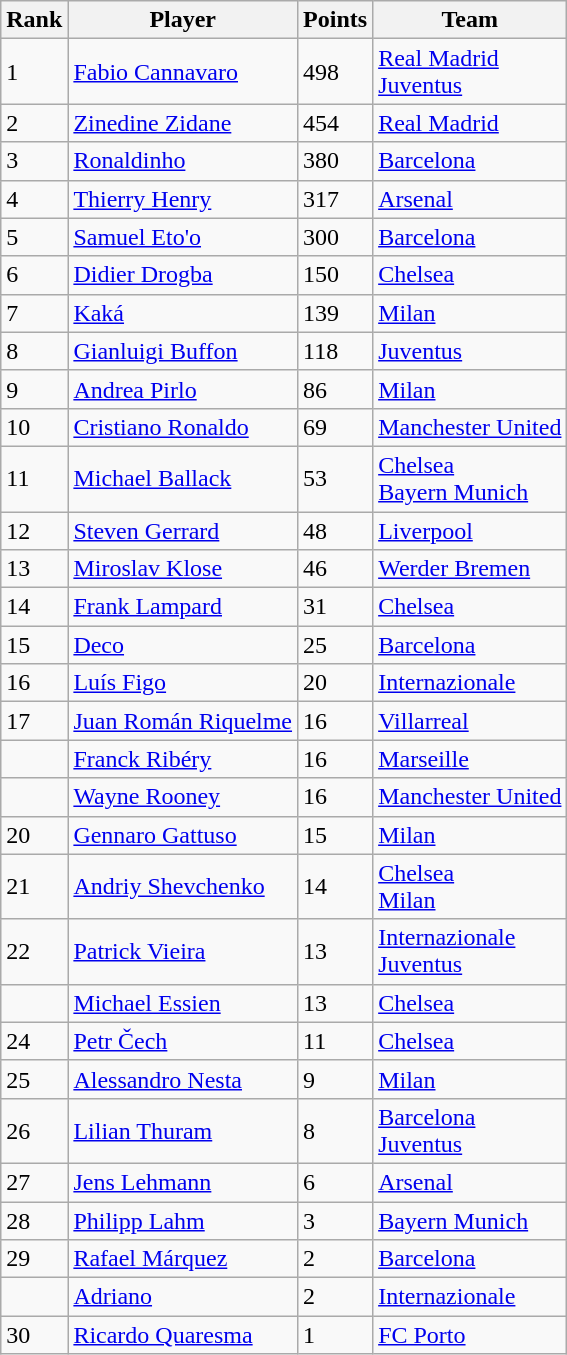<table class="sortable wikitable">
<tr>
<th>Rank</th>
<th>Player</th>
<th>Points</th>
<th>Team</th>
</tr>
<tr>
<td>1</td>
<td> <a href='#'>Fabio Cannavaro</a></td>
<td>498</td>
<td> <a href='#'>Real Madrid</a> <br>  <a href='#'>Juventus</a></td>
</tr>
<tr>
<td>2</td>
<td> <a href='#'>Zinedine Zidane</a></td>
<td>454</td>
<td> <a href='#'>Real Madrid</a></td>
</tr>
<tr>
<td>3</td>
<td> <a href='#'>Ronaldinho</a></td>
<td>380</td>
<td> <a href='#'>Barcelona</a></td>
</tr>
<tr>
<td>4</td>
<td> <a href='#'>Thierry Henry</a></td>
<td>317</td>
<td> <a href='#'>Arsenal</a></td>
</tr>
<tr>
<td>5</td>
<td> <a href='#'>Samuel Eto'o</a></td>
<td>300</td>
<td> <a href='#'>Barcelona</a></td>
</tr>
<tr>
<td>6</td>
<td> <a href='#'>Didier Drogba</a></td>
<td>150</td>
<td> <a href='#'>Chelsea</a></td>
</tr>
<tr>
<td>7</td>
<td> <a href='#'>Kaká</a></td>
<td>139</td>
<td> <a href='#'>Milan</a></td>
</tr>
<tr>
<td>8</td>
<td> <a href='#'>Gianluigi Buffon</a></td>
<td>118</td>
<td> <a href='#'>Juventus</a></td>
</tr>
<tr>
<td>9</td>
<td> <a href='#'>Andrea Pirlo</a></td>
<td>86</td>
<td> <a href='#'>Milan</a></td>
</tr>
<tr>
<td>10</td>
<td> <a href='#'>Cristiano Ronaldo</a></td>
<td>69</td>
<td> <a href='#'>Manchester United</a></td>
</tr>
<tr>
<td>11</td>
<td> <a href='#'>Michael Ballack</a></td>
<td>53</td>
<td> <a href='#'>Chelsea</a><br> <a href='#'>Bayern Munich</a></td>
</tr>
<tr>
<td>12</td>
<td> <a href='#'>Steven Gerrard</a></td>
<td>48</td>
<td> <a href='#'>Liverpool</a></td>
</tr>
<tr>
<td>13</td>
<td> <a href='#'>Miroslav Klose</a></td>
<td>46</td>
<td> <a href='#'>Werder Bremen</a></td>
</tr>
<tr>
<td>14</td>
<td> <a href='#'>Frank Lampard</a></td>
<td>31</td>
<td> <a href='#'>Chelsea</a></td>
</tr>
<tr>
<td>15</td>
<td> <a href='#'>Deco</a></td>
<td>25</td>
<td> <a href='#'>Barcelona</a></td>
</tr>
<tr>
<td>16</td>
<td> <a href='#'>Luís Figo</a></td>
<td>20</td>
<td> <a href='#'>Internazionale</a></td>
</tr>
<tr>
<td>17</td>
<td> <a href='#'>Juan Román Riquelme</a></td>
<td>16</td>
<td> <a href='#'>Villarreal</a></td>
</tr>
<tr>
<td></td>
<td> <a href='#'>Franck Ribéry</a></td>
<td>16</td>
<td> <a href='#'>Marseille</a></td>
</tr>
<tr>
<td></td>
<td> <a href='#'>Wayne Rooney</a></td>
<td>16</td>
<td> <a href='#'>Manchester United</a></td>
</tr>
<tr>
<td>20</td>
<td> <a href='#'>Gennaro Gattuso</a></td>
<td>15</td>
<td> <a href='#'>Milan</a></td>
</tr>
<tr>
<td>21</td>
<td> <a href='#'>Andriy Shevchenko</a></td>
<td>14</td>
<td> <a href='#'>Chelsea</a><br> <a href='#'>Milan</a></td>
</tr>
<tr>
<td>22</td>
<td> <a href='#'>Patrick Vieira</a></td>
<td>13</td>
<td> <a href='#'>Internazionale</a><br> <a href='#'>Juventus</a></td>
</tr>
<tr>
<td></td>
<td> <a href='#'>Michael Essien</a></td>
<td>13</td>
<td> <a href='#'>Chelsea</a></td>
</tr>
<tr>
<td>24</td>
<td> <a href='#'>Petr Čech</a></td>
<td>11</td>
<td> <a href='#'>Chelsea</a></td>
</tr>
<tr>
<td>25</td>
<td> <a href='#'>Alessandro Nesta</a></td>
<td>9</td>
<td> <a href='#'>Milan</a></td>
</tr>
<tr>
<td>26</td>
<td> <a href='#'>Lilian Thuram</a></td>
<td>8</td>
<td> <a href='#'>Barcelona</a><br> <a href='#'>Juventus</a></td>
</tr>
<tr>
<td>27</td>
<td> <a href='#'>Jens Lehmann</a></td>
<td>6</td>
<td> <a href='#'>Arsenal</a></td>
</tr>
<tr>
<td>28</td>
<td> <a href='#'>Philipp Lahm</a></td>
<td>3</td>
<td> <a href='#'>Bayern Munich</a></td>
</tr>
<tr>
<td>29</td>
<td> <a href='#'>Rafael Márquez</a></td>
<td>2</td>
<td> <a href='#'>Barcelona</a></td>
</tr>
<tr>
<td></td>
<td> <a href='#'>Adriano</a></td>
<td>2</td>
<td> <a href='#'>Internazionale</a></td>
</tr>
<tr>
<td>30</td>
<td> <a href='#'>Ricardo Quaresma</a></td>
<td>1</td>
<td> <a href='#'>FC Porto</a></td>
</tr>
</table>
